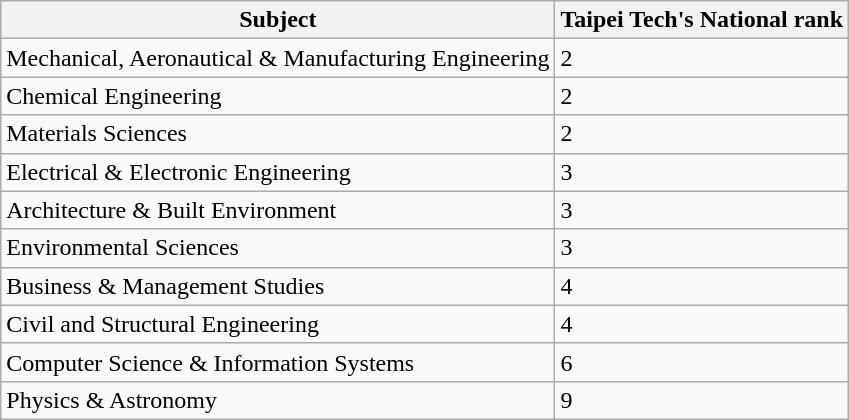<table class="wikitable sortable">
<tr>
<th>Subject</th>
<th>Taipei Tech's National rank</th>
</tr>
<tr>
<td>Mechanical, Aeronautical & Manufacturing Engineering</td>
<td>2</td>
</tr>
<tr>
<td>Chemical Engineering</td>
<td>2</td>
</tr>
<tr>
<td>Materials Sciences</td>
<td>2</td>
</tr>
<tr>
<td>Electrical & Electronic Engineering</td>
<td>3</td>
</tr>
<tr>
<td>Architecture & Built Environment</td>
<td>3</td>
</tr>
<tr>
<td>Environmental Sciences</td>
<td>3</td>
</tr>
<tr>
<td>Business & Management Studies</td>
<td>4</td>
</tr>
<tr>
<td>Civil and Structural Engineering</td>
<td>4</td>
</tr>
<tr>
<td>Computer Science & Information Systems</td>
<td>6</td>
</tr>
<tr>
<td>Physics & Astronomy</td>
<td>9</td>
</tr>
</table>
